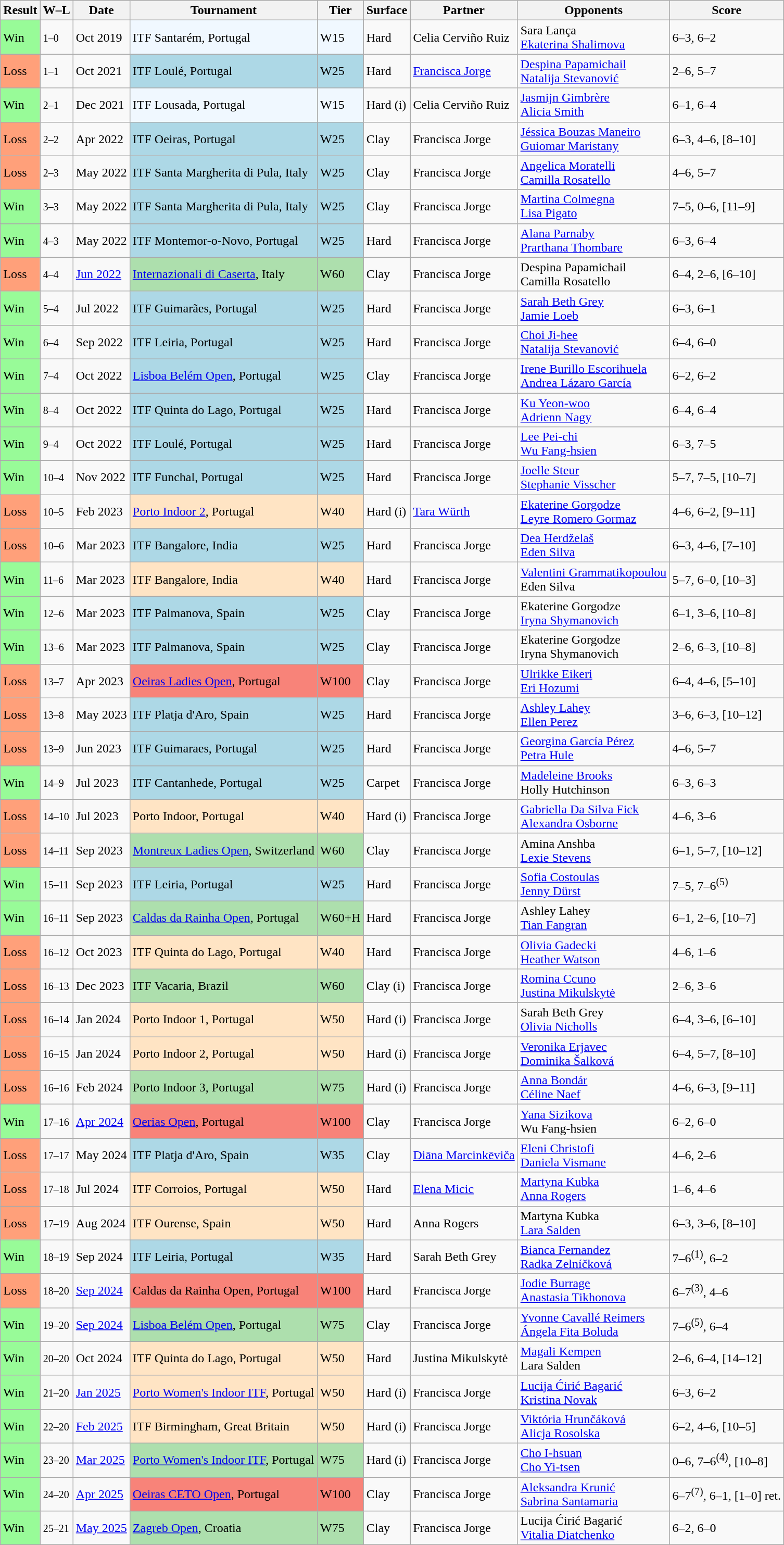<table class="sortable wikitable">
<tr>
<th>Result</th>
<th class="unsortable">W–L</th>
<th>Date</th>
<th>Tournament</th>
<th>Tier</th>
<th>Surface</th>
<th>Partner</th>
<th>Opponents</th>
<th class="unsortable">Score</th>
</tr>
<tr>
<td bgcolor="98FB98">Win</td>
<td><small>1–0</small></td>
<td>Oct 2019</td>
<td style="background:#f0f8ff;">ITF Santarém, Portugal</td>
<td style="background:#f0f8ff;">W15</td>
<td>Hard</td>
<td> Celia Cerviño Ruiz</td>
<td> Sara Lança <br>  <a href='#'>Ekaterina Shalimova</a></td>
<td>6–3, 6–2</td>
</tr>
<tr>
<td bgcolor=ffa07a>Loss</td>
<td><small>1–1</small></td>
<td>Oct 2021</td>
<td style="background:lightblue;">ITF Loulé, Portugal</td>
<td style="background:lightblue;">W25</td>
<td>Hard</td>
<td> <a href='#'>Francisca Jorge</a></td>
<td> <a href='#'>Despina Papamichail</a> <br>  <a href='#'>Natalija Stevanović</a></td>
<td>2–6, 5–7</td>
</tr>
<tr>
<td bgcolor="98FB98">Win</td>
<td><small>2–1</small></td>
<td>Dec 2021</td>
<td style="background:#f0f8ff;">ITF Lousada, Portugal</td>
<td style="background:#f0f8ff;">W15</td>
<td>Hard (i)</td>
<td> Celia Cerviño Ruiz</td>
<td> <a href='#'>Jasmijn Gimbrère</a> <br>  <a href='#'>Alicia Smith</a></td>
<td>6–1, 6–4</td>
</tr>
<tr>
<td bgcolor=ffa07a>Loss</td>
<td><small>2–2</small></td>
<td>Apr 2022</td>
<td style="background:lightblue;">ITF Oeiras, Portugal</td>
<td style="background:lightblue;">W25</td>
<td>Clay</td>
<td> Francisca Jorge</td>
<td> <a href='#'>Jéssica Bouzas Maneiro</a> <br>  <a href='#'>Guiomar Maristany</a></td>
<td>6–3, 4–6, [8–10]</td>
</tr>
<tr>
<td bgcolor=ffa07a>Loss</td>
<td><small>2–3</small></td>
<td>May 2022</td>
<td style="background:lightblue;">ITF Santa Margherita di Pula, Italy</td>
<td style="background:lightblue;">W25</td>
<td>Clay</td>
<td> Francisca Jorge</td>
<td> <a href='#'>Angelica Moratelli</a> <br>  <a href='#'>Camilla Rosatello</a></td>
<td>4–6, 5–7</td>
</tr>
<tr>
<td bgcolor="98FB98">Win</td>
<td><small>3–3</small></td>
<td>May 2022</td>
<td style="background:lightblue;">ITF Santa Margherita di Pula, Italy</td>
<td style="background:lightblue;">W25</td>
<td>Clay</td>
<td> Francisca Jorge</td>
<td> <a href='#'>Martina Colmegna</a> <br>  <a href='#'>Lisa Pigato</a></td>
<td>7–5, 0–6, [11–9]</td>
</tr>
<tr>
<td bgcolor=98FB98>Win</td>
<td><small>4–3</small></td>
<td>May 2022</td>
<td style="background:lightblue;">ITF Montemor-o-Novo, Portugal</td>
<td style="background:lightblue;">W25</td>
<td>Hard</td>
<td> Francisca Jorge</td>
<td> <a href='#'>Alana Parnaby</a> <br>  <a href='#'>Prarthana Thombare</a></td>
<td>6–3, 6–4</td>
</tr>
<tr>
<td bgcolor=ffa07a>Loss</td>
<td><small>4–4</small></td>
<td><a href='#'>Jun 2022</a></td>
<td style="background:#addfad;"><a href='#'>Internazionali di Caserta</a>, Italy</td>
<td style="background:#addfad;">W60</td>
<td>Clay</td>
<td> Francisca Jorge</td>
<td> Despina Papamichail <br>  Camilla Rosatello</td>
<td>6–4, 2–6, [6–10]</td>
</tr>
<tr>
<td bgcolor=98FB98>Win</td>
<td><small>5–4</small></td>
<td>Jul 2022</td>
<td style="background:lightblue;">ITF Guimarães, Portugal</td>
<td style="background:lightblue;">W25</td>
<td>Hard</td>
<td> Francisca Jorge</td>
<td> <a href='#'>Sarah Beth Grey</a> <br>  <a href='#'>Jamie Loeb</a></td>
<td>6–3, 6–1</td>
</tr>
<tr>
<td bgcolor=98FB98>Win</td>
<td><small>6–4</small></td>
<td>Sep 2022</td>
<td style="background:lightblue;">ITF Leiria, Portugal</td>
<td style="background:lightblue;">W25</td>
<td>Hard</td>
<td> Francisca Jorge</td>
<td> <a href='#'>Choi Ji-hee</a> <br>  <a href='#'>Natalija Stevanović</a></td>
<td>6–4, 6–0</td>
</tr>
<tr>
<td bgcolor=98FB98>Win</td>
<td><small>7–4</small></td>
<td>Oct 2022</td>
<td style="background:lightblue;"><a href='#'>Lisboa Belém Open</a>, Portugal</td>
<td style="background:lightblue;">W25</td>
<td>Clay</td>
<td> Francisca Jorge</td>
<td> <a href='#'>Irene Burillo Escorihuela</a> <br>  <a href='#'>Andrea Lázaro García</a></td>
<td>6–2, 6–2</td>
</tr>
<tr>
<td bgcolor=98FB98>Win</td>
<td><small>8–4</small></td>
<td>Oct 2022</td>
<td style="background:lightblue;">ITF Quinta do Lago, Portugal</td>
<td style="background:lightblue;">W25</td>
<td>Hard</td>
<td> Francisca Jorge</td>
<td> <a href='#'>Ku Yeon-woo</a> <br>  <a href='#'>Adrienn Nagy</a></td>
<td>6–4, 6–4</td>
</tr>
<tr>
<td bgcolor=98FB98>Win</td>
<td><small>9–4</small></td>
<td>Oct 2022</td>
<td style="background:lightblue;">ITF Loulé, Portugal</td>
<td style="background:lightblue;">W25</td>
<td>Hard</td>
<td> Francisca Jorge</td>
<td> <a href='#'>Lee Pei-chi</a> <br>  <a href='#'>Wu Fang-hsien</a></td>
<td>6–3, 7–5</td>
</tr>
<tr>
<td bgcolor=98FB98>Win</td>
<td><small>10–4</small></td>
<td>Nov 2022</td>
<td style="background:lightblue;">ITF Funchal, Portugal</td>
<td style="background:lightblue;">W25</td>
<td>Hard</td>
<td> Francisca Jorge</td>
<td> <a href='#'>Joelle Steur</a> <br>  <a href='#'>Stephanie Visscher</a></td>
<td>5–7, 7–5, [10–7]</td>
</tr>
<tr>
<td bgcolor=ffa07a>Loss</td>
<td><small>10–5</small></td>
<td>Feb 2023</td>
<td style="background:#ffe4c4;"><a href='#'>Porto Indoor 2</a>, Portugal</td>
<td style="background:#ffe4c4;">W40</td>
<td>Hard (i)</td>
<td> <a href='#'>Tara Würth</a></td>
<td> <a href='#'>Ekaterine Gorgodze</a> <br>  <a href='#'>Leyre Romero Gormaz</a></td>
<td>4–6, 6–2, [9–11]</td>
</tr>
<tr>
<td bgcolor=ffa07a>Loss</td>
<td><small>10–6</small></td>
<td>Mar 2023</td>
<td style="background:lightblue;">ITF Bangalore, India</td>
<td style="background:lightblue;">W25</td>
<td>Hard</td>
<td> Francisca Jorge</td>
<td> <a href='#'>Dea Herdželaš</a> <br>  <a href='#'>Eden Silva</a></td>
<td>6–3, 4–6, [7–10]</td>
</tr>
<tr>
<td bgcolor=98FB98>Win</td>
<td><small>11–6</small></td>
<td>Mar 2023</td>
<td style="background:#ffe4c4;">ITF Bangalore, India</td>
<td style="background:#ffe4c4;">W40</td>
<td>Hard</td>
<td> Francisca Jorge</td>
<td> <a href='#'>Valentini Grammatikopoulou</a> <br>  Eden Silva</td>
<td>5–7, 6–0, [10–3]</td>
</tr>
<tr>
<td style="background:#98fb98;">Win</td>
<td><small>12–6</small></td>
<td>Mar 2023</td>
<td style="background:lightblue;">ITF Palmanova, Spain</td>
<td style="background:lightblue;">W25</td>
<td>Clay</td>
<td> Francisca Jorge</td>
<td> Ekaterine Gorgodze <br>  <a href='#'>Iryna Shymanovich</a></td>
<td>6–1, 3–6, [10–8]</td>
</tr>
<tr>
<td style="background:#98fb98;">Win</td>
<td><small>13–6</small></td>
<td>Mar 2023</td>
<td style="background:lightblue;">ITF Palmanova, Spain</td>
<td style="background:lightblue;">W25</td>
<td>Clay</td>
<td> Francisca Jorge</td>
<td> Ekaterine Gorgodze <br>  Iryna Shymanovich</td>
<td>2–6, 6–3, [10–8]</td>
</tr>
<tr>
<td style="background:#FFA07A;">Loss</td>
<td><small>13–7</small></td>
<td>Apr 2023</td>
<td style="background:#f88379;"><a href='#'>Oeiras Ladies Open</a>, Portugal</td>
<td style="background:#f88379;">W100</td>
<td>Clay</td>
<td> Francisca Jorge</td>
<td> <a href='#'>Ulrikke Eikeri</a> <br>  <a href='#'>Eri Hozumi</a></td>
<td>6–4, 4–6, [5–10]</td>
</tr>
<tr>
<td style="background:#FFA07A;">Loss</td>
<td><small>13–8</small></td>
<td>May 2023</td>
<td style="background:lightblue;">ITF Platja d'Aro, Spain</td>
<td style="background:lightblue;">W25</td>
<td>Hard</td>
<td> Francisca Jorge</td>
<td> <a href='#'>Ashley Lahey</a> <br>  <a href='#'>Ellen Perez</a></td>
<td>3–6, 6–3, [10–12]</td>
</tr>
<tr>
<td style="background:#FFA07A;">Loss</td>
<td><small>13–9</small></td>
<td>Jun 2023</td>
<td style="background:lightblue;">ITF Guimaraes, Portugal</td>
<td style="background:lightblue;">W25</td>
<td>Hard</td>
<td> Francisca Jorge</td>
<td> <a href='#'>Georgina García Pérez</a> <br>  <a href='#'>Petra Hule</a></td>
<td>4–6, 5–7</td>
</tr>
<tr>
<td style="background:#98fb98;">Win</td>
<td><small>14–9</small></td>
<td>Jul 2023</td>
<td style="background:lightblue;">ITF Cantanhede, Portugal</td>
<td style="background:lightblue;">W25</td>
<td>Carpet</td>
<td> Francisca Jorge</td>
<td> <a href='#'>Madeleine Brooks</a> <br>  Holly Hutchinson</td>
<td>6–3, 6–3</td>
</tr>
<tr>
<td style="background:#FFA07A;">Loss</td>
<td><small>14–10</small></td>
<td>Jul 2023</td>
<td style="background:#ffe4c4;">Porto Indoor, Portugal</td>
<td style="background:#ffe4c4;">W40</td>
<td>Hard (i)</td>
<td> Francisca Jorge</td>
<td> <a href='#'>Gabriella Da Silva Fick</a> <br>  <a href='#'>Alexandra Osborne</a></td>
<td>4–6, 3–6</td>
</tr>
<tr>
<td style="background:#FFA07A;">Loss</td>
<td><small>14–11</small></td>
<td>Sep 2023</td>
<td style="background:#addfad;"><a href='#'>Montreux Ladies Open</a>, Switzerland</td>
<td style="background:#addfad;">W60</td>
<td>Clay</td>
<td> Francisca Jorge</td>
<td> Amina Anshba <br>  <a href='#'>Lexie Stevens</a></td>
<td>6–1, 5–7, [10–12]</td>
</tr>
<tr>
<td style="background:#98FB98;">Win</td>
<td><small>15–11</small></td>
<td>Sep 2023</td>
<td style="background:lightblue;">ITF Leiria, Portugal</td>
<td style="background:lightblue;">W25</td>
<td>Hard</td>
<td> Francisca Jorge</td>
<td> <a href='#'>Sofia Costoulas</a> <br>  <a href='#'>Jenny Dürst</a></td>
<td>7–5, 7–6<sup>(5)</sup></td>
</tr>
<tr>
<td style="background:#98FB98;">Win</td>
<td><small>16–11</small></td>
<td>Sep 2023</td>
<td style="background:#addfad;"><a href='#'>Caldas da Rainha Open</a>, Portugal</td>
<td style="background:#addfad;">W60+H</td>
<td>Hard</td>
<td> Francisca Jorge</td>
<td> Ashley Lahey <br>  <a href='#'>Tian Fangran</a></td>
<td>6–1, 2–6, [10–7]</td>
</tr>
<tr>
<td style="background:#FFA07A;">Loss</td>
<td><small>16–12</small></td>
<td>Oct 2023</td>
<td style="background:#ffe4c4;">ITF Quinta do Lago, Portugal</td>
<td style="background:#ffe4c4;">W40</td>
<td>Hard</td>
<td> Francisca Jorge</td>
<td> <a href='#'>Olivia Gadecki</a> <br>  <a href='#'>Heather Watson</a></td>
<td>4–6, 1–6</td>
</tr>
<tr>
<td style="background:#FFA07A;">Loss</td>
<td><small>16–13</small></td>
<td>Dec 2023</td>
<td style="background:#addfad;">ITF Vacaria, Brazil</td>
<td style="background:#addfad;">W60</td>
<td>Clay (i)</td>
<td> Francisca Jorge</td>
<td> <a href='#'>Romina Ccuno</a> <br>  <a href='#'>Justina Mikulskytė</a></td>
<td>2–6, 3–6</td>
</tr>
<tr>
<td style="background:#FFA07A;">Loss</td>
<td><small>16–14</small></td>
<td>Jan 2024</td>
<td style="background:#ffe4c4;">Porto Indoor 1, Portugal</td>
<td style="background:#ffe4c4;">W50</td>
<td>Hard (i)</td>
<td> Francisca Jorge</td>
<td> Sarah Beth Grey <br>  <a href='#'>Olivia Nicholls</a></td>
<td>6–4, 3–6, [6–10]</td>
</tr>
<tr>
<td style="background:#FFA07A;">Loss</td>
<td><small>16–15</small></td>
<td>Jan 2024</td>
<td style="background:#ffe4c4;">Porto Indoor 2, Portugal</td>
<td style="background:#ffe4c4;">W50</td>
<td>Hard (i)</td>
<td> Francisca Jorge</td>
<td> <a href='#'>Veronika Erjavec</a> <br>  <a href='#'>Dominika Šalková</a></td>
<td>6–4, 5–7, [8–10]</td>
</tr>
<tr>
<td style="background:#FFA07A;">Loss</td>
<td><small>16–16</small></td>
<td>Feb 2024</td>
<td style="background:#addfad;">Porto Indoor 3, Portugal</td>
<td style="background:#addfad;">W75</td>
<td>Hard (i)</td>
<td> Francisca Jorge</td>
<td> <a href='#'>Anna Bondár</a> <br>  <a href='#'>Céline Naef</a></td>
<td>4–6, 6–3, [9–11]</td>
</tr>
<tr>
<td style="background:#98FB98;">Win</td>
<td><small>17–16</small></td>
<td><a href='#'>Apr 2024</a></td>
<td style="background:#f88379;"><a href='#'>Oerias Open</a>, Portugal</td>
<td style="background:#f88379;">W100</td>
<td>Clay</td>
<td> Francisca Jorge</td>
<td> <a href='#'>Yana Sizikova</a> <br>  Wu Fang-hsien</td>
<td>6–2, 6–0</td>
</tr>
<tr>
<td style="background:#FFA07A;">Loss</td>
<td><small>17–17</small></td>
<td>May 2024</td>
<td style="background:lightblue;">ITF Platja d'Aro, Spain</td>
<td style="background:lightblue;">W35</td>
<td>Clay</td>
<td> <a href='#'>Diāna Marcinkēviča</a></td>
<td> <a href='#'>Eleni Christofi</a> <br>  <a href='#'>Daniela Vismane</a></td>
<td>4–6, 2–6</td>
</tr>
<tr>
<td style="background:#FFA07A;">Loss</td>
<td><small>17–18</small></td>
<td>Jul 2024</td>
<td style="background:#ffe4c4;">ITF Corroios, Portugal</td>
<td style="background:#ffe4c4;">W50</td>
<td>Hard</td>
<td> <a href='#'>Elena Micic</a></td>
<td> <a href='#'>Martyna Kubka</a> <br> <a href='#'>Anna Rogers</a></td>
<td>1–6, 4–6</td>
</tr>
<tr>
<td style="background:#FFA07A;">Loss</td>
<td><small>17–19</small></td>
<td>Aug 2024</td>
<td style="background:#ffe4c4;">ITF Ourense, Spain</td>
<td style="background:#ffe4c4;">W50</td>
<td>Hard</td>
<td> Anna Rogers</td>
<td> Martyna Kubka <br> <a href='#'>Lara Salden</a></td>
<td>6–3, 3–6, [8–10]</td>
</tr>
<tr>
<td style="background:#98FB98;">Win</td>
<td><small>18–19</small></td>
<td>Sep 2024</td>
<td style="background:lightblue;">ITF Leiria, Portugal</td>
<td style="background:lightblue;">W35</td>
<td>Hard</td>
<td> Sarah Beth Grey</td>
<td> <a href='#'>Bianca Fernandez</a> <br> <a href='#'>Radka Zelníčková</a></td>
<td>7–6<sup>(1)</sup>, 6–2</td>
</tr>
<tr>
<td style="background:#FFA07A;">Loss</td>
<td><small>18–20</small></td>
<td><a href='#'>Sep 2024</a></td>
<td style="background:#f88379;">Caldas da Rainha Open, Portugal</td>
<td style="background:#f88379;">W100</td>
<td>Hard</td>
<td> Francisca Jorge</td>
<td> <a href='#'>Jodie Burrage</a><br> <a href='#'>Anastasia Tikhonova</a></td>
<td>6–7<sup>(3)</sup>, 4–6</td>
</tr>
<tr>
<td style="background:#98FB98;">Win</td>
<td><small>19–20</small></td>
<td><a href='#'>Sep 2024</a></td>
<td style="background:#addfad;"><a href='#'>Lisboa Belém Open</a>, Portugal</td>
<td style="background:#addfad;">W75</td>
<td>Clay</td>
<td> Francisca Jorge</td>
<td> <a href='#'>Yvonne Cavallé Reimers</a><br> <a href='#'>Ángela Fita Boluda</a></td>
<td>7–6<sup>(5)</sup>, 6–4</td>
</tr>
<tr>
<td style="background:#98FB98;">Win</td>
<td><small>20–20</small></td>
<td>Oct 2024</td>
<td style="background:#ffe4c4;">ITF Quinta do Lago, Portugal</td>
<td style="background:#ffe4c4;">W50</td>
<td>Hard</td>
<td> Justina Mikulskytė</td>
<td> <a href='#'>Magali Kempen</a> <br> Lara Salden</td>
<td>2–6, 6–4, [14–12]</td>
</tr>
<tr>
<td style="background:#98FB98;">Win</td>
<td><small>21–20</small></td>
<td><a href='#'>Jan 2025</a></td>
<td style="background:#ffe4c4;"><a href='#'>Porto Women's Indoor ITF</a>, Portugal</td>
<td style="background:#ffe4c4;">W50</td>
<td>Hard (i)</td>
<td> Francisca Jorge</td>
<td> <a href='#'>Lucija Ćirić Bagarić</a><br> <a href='#'>Kristina Novak</a></td>
<td>6–3, 6–2</td>
</tr>
<tr>
<td style="background:#98FB98;">Win</td>
<td><small>22–20</small></td>
<td><a href='#'>Feb 2025</a></td>
<td style="background:#ffe4c4;">ITF Birmingham, Great Britain</td>
<td style="background:#ffe4c4;">W50</td>
<td>Hard (i)</td>
<td> Francisca Jorge</td>
<td> <a href='#'>Viktória Hrunčáková</a><br> <a href='#'>Alicja Rosolska</a></td>
<td>6–2, 4–6, [10–5]</td>
</tr>
<tr>
<td style="background:#98FB98;">Win</td>
<td><small>23–20</small></td>
<td><a href='#'>Mar 2025</a></td>
<td style="background:#addfad;"><a href='#'>Porto Women's Indoor ITF</a>, Portugal</td>
<td style="background:#addfad;">W75</td>
<td>Hard (i)</td>
<td> Francisca Jorge</td>
<td> <a href='#'>Cho I-hsuan</a><br> <a href='#'>Cho Yi-tsen</a></td>
<td>0–6, 7–6<sup>(4)</sup>, [10–8]</td>
</tr>
<tr>
<td style="background:#98FB98;">Win</td>
<td><small>24–20</small></td>
<td><a href='#'>Apr 2025</a></td>
<td style="background:#f88379;"><a href='#'>Oeiras CETO Open</a>, Portugal</td>
<td style="background:#f88379;">W100</td>
<td>Clay</td>
<td> Francisca Jorge</td>
<td> <a href='#'>Aleksandra Krunić</a> <br>  <a href='#'>Sabrina Santamaria</a></td>
<td>6–7<sup>(7)</sup>, 6–1, [1–0] ret.</td>
</tr>
<tr>
<td style="background:#98FB98;">Win</td>
<td><small>25–21</small></td>
<td><a href='#'>May 2025</a></td>
<td style="background:#addfad;"><a href='#'>Zagreb Open</a>, Croatia</td>
<td style="background:#addfad;">W75</td>
<td>Clay</td>
<td> Francisca Jorge</td>
<td> Lucija Ćirić Bagarić<br> <a href='#'>Vitalia Diatchenko</a></td>
<td>6–2, 6–0</td>
</tr>
</table>
